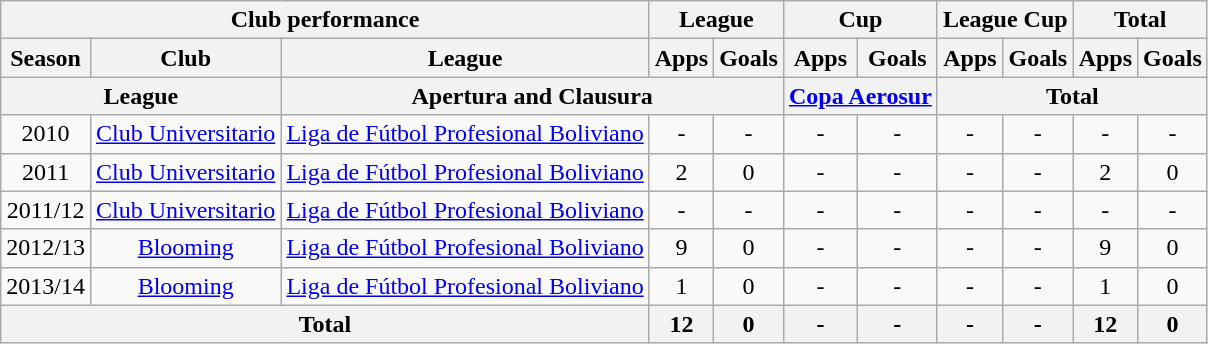<table class="wikitable" style="text-align:center;">
<tr>
<th colspan=3>Club performance</th>
<th colspan=2>League</th>
<th colspan=2>Cup</th>
<th colspan=2>League Cup</th>
<th colspan=2>Total</th>
</tr>
<tr>
<th>Season</th>
<th>Club</th>
<th>League</th>
<th>Apps</th>
<th>Goals</th>
<th>Apps</th>
<th>Goals</th>
<th>Apps</th>
<th>Goals</th>
<th>Apps</th>
<th>Goals</th>
</tr>
<tr>
<th colspan=2>League</th>
<th colspan=3>Apertura and Clausura</th>
<th colspan=2><a href='#'>Copa Aerosur</a></th>
<th colspan=6>Total</th>
</tr>
<tr>
<td>2010</td>
<td><a href='#'>Club Universitario</a></td>
<td><a href='#'>Liga de Fútbol Profesional Boliviano</a></td>
<td>-</td>
<td>-</td>
<td>-</td>
<td>-</td>
<td>-</td>
<td>-</td>
<td>-</td>
<td>-</td>
</tr>
<tr>
<td>2011</td>
<td><a href='#'>Club Universitario</a></td>
<td><a href='#'>Liga de Fútbol Profesional Boliviano</a></td>
<td>2</td>
<td>0</td>
<td>-</td>
<td>-</td>
<td>-</td>
<td>-</td>
<td>2</td>
<td>0</td>
</tr>
<tr>
<td>2011/12</td>
<td><a href='#'>Club Universitario</a></td>
<td><a href='#'>Liga de Fútbol Profesional Boliviano</a></td>
<td>-</td>
<td>-</td>
<td>-</td>
<td>-</td>
<td>-</td>
<td>-</td>
<td>-</td>
<td>-</td>
</tr>
<tr>
<td>2012/13</td>
<td><a href='#'>Blooming</a></td>
<td><a href='#'>Liga de Fútbol Profesional Boliviano</a></td>
<td>9</td>
<td>0</td>
<td>-</td>
<td>-</td>
<td>-</td>
<td>-</td>
<td>9</td>
<td>0</td>
</tr>
<tr>
<td>2013/14</td>
<td><a href='#'>Blooming</a></td>
<td><a href='#'>Liga de Fútbol Profesional Boliviano</a></td>
<td>1</td>
<td>0</td>
<td>-</td>
<td>-</td>
<td>-</td>
<td>-</td>
<td>1</td>
<td>0</td>
</tr>
<tr>
<th colspan=3>Total</th>
<th>12</th>
<th>0</th>
<th>-</th>
<th>-</th>
<th>-</th>
<th>-</th>
<th>12</th>
<th>0</th>
</tr>
</table>
